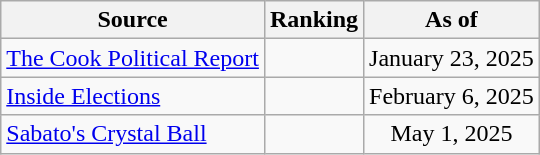<table class="wikitable" style=text-align:center>
<tr>
<th>Source</th>
<th>Ranking</th>
<th>As of</th>
</tr>
<tr>
<td align=left><a href='#'>The Cook Political Report</a></td>
<td></td>
<td>January 23, 2025</td>
</tr>
<tr>
<td align=left><a href='#'>Inside Elections</a></td>
<td></td>
<td>February 6, 2025</td>
</tr>
<tr>
<td align=left><a href='#'>Sabato's Crystal Ball</a></td>
<td></td>
<td>May 1, 2025</td>
</tr>
</table>
